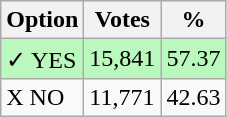<table class="wikitable">
<tr>
<th>Option</th>
<th>Votes</th>
<th>%</th>
</tr>
<tr>
<td style=background:#bbf8be>✓ YES</td>
<td style=background:#bbf8be>15,841</td>
<td style=background:#bbf8be>57.37</td>
</tr>
<tr>
<td>X NO</td>
<td>11,771</td>
<td>42.63</td>
</tr>
</table>
